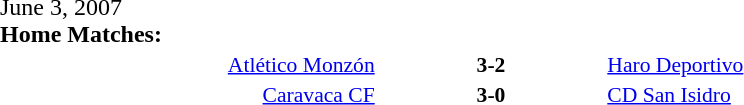<table width=100% cellspacing=1>
<tr>
<th width=20%></th>
<th width=12%></th>
<th width=20%></th>
<th></th>
</tr>
<tr>
<td>June 3, 2007<br><strong>Home Matches:</strong></td>
</tr>
<tr style=font-size:90%>
<td align=right><a href='#'>Atlético Monzón</a></td>
<td align=center><strong>3-2</strong></td>
<td><a href='#'>Haro Deportivo</a></td>
</tr>
<tr style=font-size:90%>
<td align=right><a href='#'>Caravaca CF</a></td>
<td align=center><strong>3-0</strong></td>
<td><a href='#'>CD San Isidro</a></td>
</tr>
</table>
